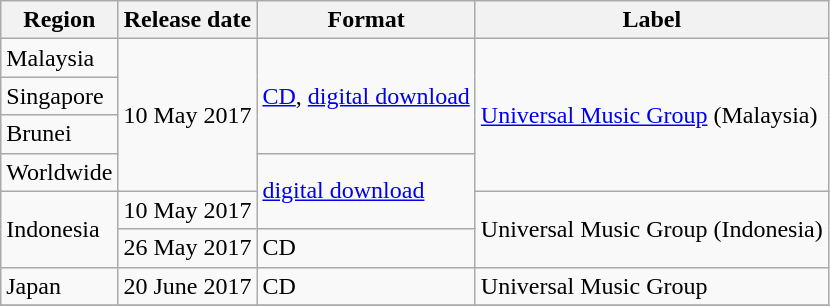<table class="wikitable">
<tr>
<th>Region</th>
<th>Release date</th>
<th>Format</th>
<th>Label</th>
</tr>
<tr>
<td rowspan="1">Malaysia</td>
<td rowspan="5">10 May 2017</td>
<td rowspan="3"><a href='#'>CD</a>, <a href='#'>digital download</a></td>
<td rowspan="4"><a href='#'>Universal Music Group</a> (Malaysia)</td>
</tr>
<tr>
<td rowspan="1">Singapore</td>
</tr>
<tr>
<td rowspan="1">Brunei</td>
</tr>
<tr>
<td rowspan="1">Worldwide</td>
<td rowspan="3"><a href='#'>digital download</a></td>
</tr>
<tr>
<td rowspan="3">Indonesia</td>
<td rowspan="3">Universal Music Group (Indonesia)</td>
</tr>
<tr>
<td>10 May 2017</td>
</tr>
<tr>
<td>26 May 2017</td>
<td>CD</td>
</tr>
<tr>
<td rowspan="1">Japan</td>
<td>20 June 2017</td>
<td>CD</td>
<td>Universal Music Group</td>
</tr>
<tr>
</tr>
</table>
